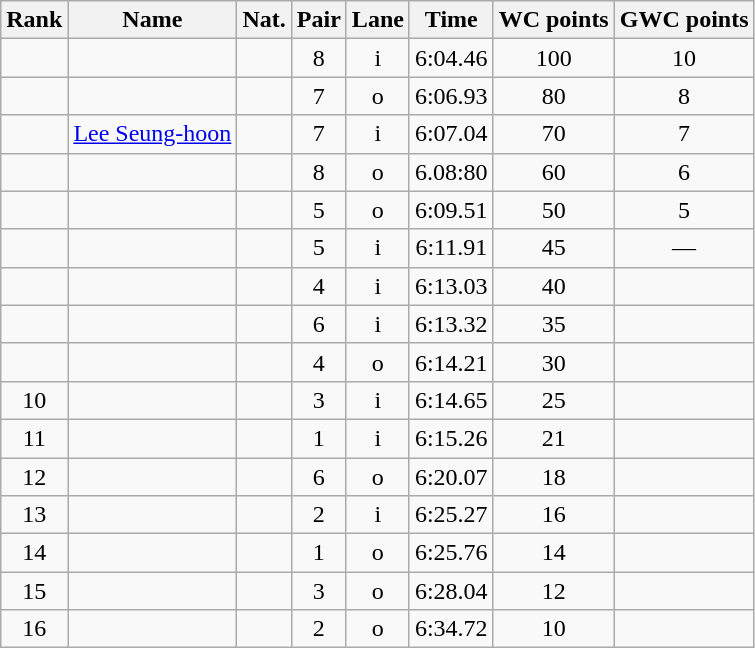<table class="wikitable sortable" style="text-align:center">
<tr>
<th>Rank</th>
<th>Name</th>
<th>Nat.</th>
<th>Pair</th>
<th>Lane</th>
<th>Time</th>
<th>WC points</th>
<th>GWC points</th>
</tr>
<tr>
<td></td>
<td align=left></td>
<td></td>
<td>8</td>
<td>i</td>
<td>6:04.46</td>
<td>100</td>
<td>10</td>
</tr>
<tr>
<td></td>
<td align=left></td>
<td></td>
<td>7</td>
<td>o</td>
<td>6:06.93</td>
<td>80</td>
<td>8</td>
</tr>
<tr>
<td></td>
<td align=left><a href='#'>Lee Seung-hoon</a></td>
<td></td>
<td>7</td>
<td>i</td>
<td>6:07.04</td>
<td>70</td>
<td>7</td>
</tr>
<tr>
<td></td>
<td align=left></td>
<td></td>
<td>8</td>
<td>o</td>
<td>6.08:80</td>
<td>60</td>
<td>6</td>
</tr>
<tr>
<td></td>
<td align=left></td>
<td></td>
<td>5</td>
<td>o</td>
<td>6:09.51</td>
<td>50</td>
<td>5</td>
</tr>
<tr>
<td></td>
<td align=left></td>
<td></td>
<td>5</td>
<td>i</td>
<td>6:11.91</td>
<td>45</td>
<td>—</td>
</tr>
<tr>
<td></td>
<td align=left></td>
<td></td>
<td>4</td>
<td>i</td>
<td>6:13.03</td>
<td>40</td>
<td></td>
</tr>
<tr>
<td></td>
<td align=left></td>
<td></td>
<td>6</td>
<td>i</td>
<td>6:13.32</td>
<td>35</td>
<td></td>
</tr>
<tr>
<td></td>
<td align=left></td>
<td></td>
<td>4</td>
<td>o</td>
<td>6:14.21</td>
<td>30</td>
<td></td>
</tr>
<tr>
<td>10</td>
<td align=left></td>
<td></td>
<td>3</td>
<td>i</td>
<td>6:14.65</td>
<td>25</td>
<td></td>
</tr>
<tr>
<td>11</td>
<td align=left></td>
<td></td>
<td>1</td>
<td>i</td>
<td>6:15.26</td>
<td>21</td>
<td></td>
</tr>
<tr>
<td>12</td>
<td align=left></td>
<td></td>
<td>6</td>
<td>o</td>
<td>6:20.07</td>
<td>18</td>
<td></td>
</tr>
<tr>
<td>13</td>
<td align=left></td>
<td></td>
<td>2</td>
<td>i</td>
<td>6:25.27</td>
<td>16</td>
<td></td>
</tr>
<tr>
<td>14</td>
<td align=left></td>
<td></td>
<td>1</td>
<td>o</td>
<td>6:25.76</td>
<td>14</td>
<td></td>
</tr>
<tr>
<td>15</td>
<td align=left></td>
<td></td>
<td>3</td>
<td>o</td>
<td>6:28.04</td>
<td>12</td>
<td></td>
</tr>
<tr>
<td>16</td>
<td align=left></td>
<td></td>
<td>2</td>
<td>o</td>
<td>6:34.72</td>
<td>10</td>
<td></td>
</tr>
</table>
